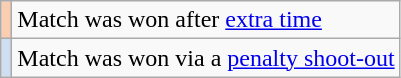<table class="sortable plainrowheaders wikitable">
<tr>
<td bgcolor="#FBCEB1" align="center"></td>
<td colspan="3">Match was won after <a href='#'>extra time</a></td>
</tr>
<tr>
<td bgcolor="#cedff2" align="center"></td>
<td colspan="3">Match was won via a <a href='#'>penalty shoot-out</a></td>
</tr>
</table>
